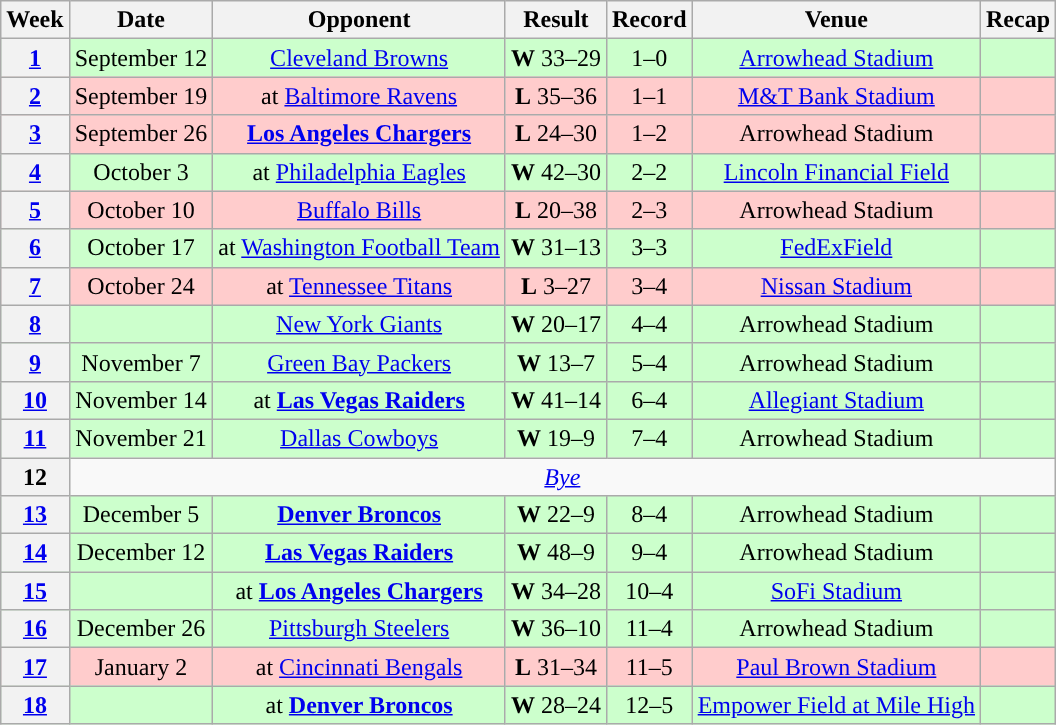<table class="wikitable" style="text-align:center">
<tr>
<th>Week</th>
<th>Date</th>
<th>Opponent</th>
<th>Result</th>
<th>Record</th>
<th>Venue</th>
<th>Recap</th>
</tr>
<tr style="background:#cfc">
<th><a href='#'>1</a></th>
<td>September 12</td>
<td><a href='#'>Cleveland Browns</a></td>
<td><strong>W</strong> 33–29</td>
<td>1–0</td>
<td><a href='#'>Arrowhead Stadium</a></td>
<td></td>
</tr>
<tr style="background:#fcc">
<th><a href='#'>2</a></th>
<td>September 19</td>
<td>at <a href='#'>Baltimore Ravens</a></td>
<td><strong>L</strong> 35–36</td>
<td>1–1</td>
<td><a href='#'>M&T Bank Stadium</a></td>
<td></td>
</tr>
<tr style="background:#fcc">
<th><a href='#'>3</a></th>
<td>September 26</td>
<td><strong><a href='#'>Los Angeles Chargers</a></strong></td>
<td><strong>L</strong> 24–30</td>
<td>1–2</td>
<td>Arrowhead Stadium</td>
<td></td>
</tr>
<tr style="background:#cfc">
<th><a href='#'>4</a></th>
<td>October 3</td>
<td>at <a href='#'>Philadelphia Eagles</a></td>
<td><strong>W</strong> 42–30</td>
<td>2–2</td>
<td><a href='#'>Lincoln Financial Field</a></td>
<td></td>
</tr>
<tr style="background:#fcc">
<th><a href='#'>5</a></th>
<td>October 10</td>
<td><a href='#'>Buffalo Bills</a></td>
<td><strong>L</strong> 20–38</td>
<td>2–3</td>
<td>Arrowhead Stadium</td>
<td></td>
</tr>
<tr style="background:#cfc">
<th><a href='#'>6</a></th>
<td>October 17</td>
<td>at <a href='#'>Washington Football Team</a></td>
<td><strong>W</strong> 31–13</td>
<td>3–3</td>
<td><a href='#'>FedExField</a></td>
<td></td>
</tr>
<tr style="background:#fcc">
<th><a href='#'>7</a></th>
<td>October 24</td>
<td>at <a href='#'>Tennessee Titans</a></td>
<td><strong>L</strong> 3–27</td>
<td>3–4</td>
<td><a href='#'>Nissan Stadium</a></td>
<td></td>
</tr>
<tr style="background:#cfc">
<th><a href='#'>8</a></th>
<td></td>
<td><a href='#'>New York Giants</a></td>
<td><strong>W</strong> 20–17</td>
<td>4–4</td>
<td>Arrowhead Stadium</td>
<td></td>
</tr>
<tr style="background:#cfc">
<th><a href='#'>9</a></th>
<td>November 7</td>
<td><a href='#'>Green Bay Packers</a></td>
<td><strong>W</strong> 13–7</td>
<td>5–4</td>
<td>Arrowhead Stadium</td>
<td></td>
</tr>
<tr style="background:#cfc">
<th><a href='#'>10</a></th>
<td>November 14</td>
<td>at <strong><a href='#'>Las Vegas Raiders</a></strong></td>
<td><strong>W</strong> 41–14</td>
<td>6–4</td>
<td><a href='#'>Allegiant Stadium</a></td>
<td></td>
</tr>
<tr style="background:#cfc">
<th><a href='#'>11</a></th>
<td>November 21</td>
<td><a href='#'>Dallas Cowboys</a></td>
<td><strong>W</strong> 19–9</td>
<td>7–4</td>
<td>Arrowhead Stadium</td>
<td></td>
</tr>
<tr>
<th>12</th>
<td colspan="6"><em><a href='#'>Bye</a></em></td>
</tr>
<tr style="background:#cfc">
<th><a href='#'>13</a></th>
<td>December 5</td>
<td><strong><a href='#'>Denver Broncos</a></strong></td>
<td><strong>W</strong> 22–9</td>
<td>8–4</td>
<td>Arrowhead Stadium</td>
<td></td>
</tr>
<tr style="background:#cfc">
<th><a href='#'>14</a></th>
<td>December 12</td>
<td><strong><a href='#'>Las Vegas Raiders</a></strong></td>
<td><strong>W</strong> 48–9</td>
<td>9–4</td>
<td>Arrowhead Stadium</td>
<td></td>
</tr>
<tr style="background:#cfc">
<th><a href='#'>15</a></th>
<td></td>
<td>at <strong><a href='#'>Los Angeles Chargers</a></strong></td>
<td><strong>W</strong> 34–28 </td>
<td>10–4</td>
<td><a href='#'>SoFi Stadium</a></td>
<td></td>
</tr>
<tr style="background:#cfc">
<th><a href='#'>16</a></th>
<td>December 26</td>
<td><a href='#'>Pittsburgh Steelers</a></td>
<td><strong>W</strong> 36–10</td>
<td>11–4</td>
<td>Arrowhead Stadium</td>
<td></td>
</tr>
<tr style="background:#fcc">
<th><a href='#'>17</a></th>
<td>January 2</td>
<td>at <a href='#'>Cincinnati Bengals</a></td>
<td><strong>L</strong> 31–34</td>
<td>11–5</td>
<td><a href='#'>Paul Brown Stadium</a></td>
<td></td>
</tr>
<tr style="background:#cfc">
<th><a href='#'>18</a></th>
<td></td>
<td>at <strong><a href='#'>Denver Broncos</a></strong></td>
<td><strong>W</strong> 28–24</td>
<td>12–5</td>
<td><a href='#'>Empower Field at Mile High</a></td>
<td></td>
</tr>
</table>
